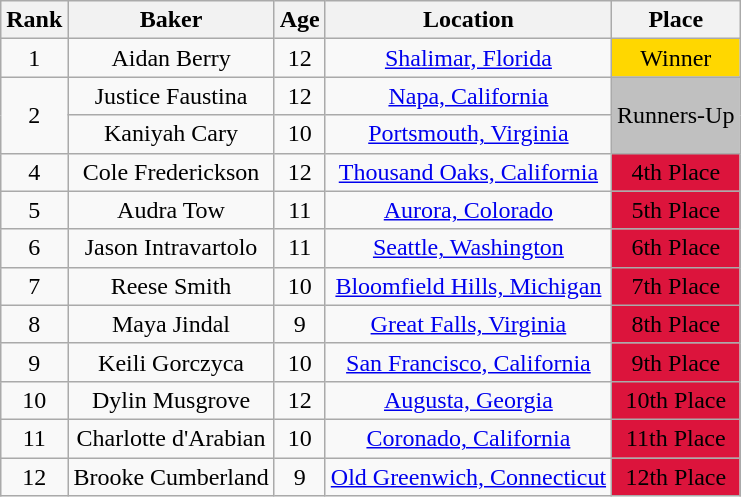<table class="wikitable" style="text-align:center;">
<tr>
<th>Rank</th>
<th>Baker</th>
<th>Age</th>
<th>Location</th>
<th>Place</th>
</tr>
<tr Winner>
<td>1</td>
<td>Aidan Berry</td>
<td>12</td>
<td><a href='#'>Shalimar, Florida</a></td>
<td style="background:gold;">Winner</td>
</tr>
<tr>
<td rowspan="2">2</td>
<td>Justice Faustina</td>
<td>12</td>
<td><a href='#'>Napa, California</a></td>
<td rowspan="2" style="background:silver;">Runners-Up</td>
</tr>
<tr>
<td>Kaniyah Cary</td>
<td>10</td>
<td><a href='#'>Portsmouth, Virginia</a></td>
</tr>
<tr>
<td>4</td>
<td>Cole Frederickson</td>
<td>12</td>
<td><a href='#'>Thousand Oaks, California</a></td>
<td style="background:crimson;">4th Place</td>
</tr>
<tr>
<td>5</td>
<td>Audra Tow</td>
<td>11</td>
<td><a href='#'>Aurora, Colorado</a></td>
<td style="background:crimson;">5th Place</td>
</tr>
<tr>
<td>6</td>
<td>Jason Intravartolo</td>
<td>11</td>
<td><a href='#'>Seattle, Washington</a></td>
<td style="background:crimson;">6th Place</td>
</tr>
<tr>
<td>7</td>
<td>Reese Smith</td>
<td>10</td>
<td><a href='#'>Bloomfield Hills, Michigan</a></td>
<td style="background:crimson;">7th Place</td>
</tr>
<tr>
<td>8</td>
<td>Maya Jindal</td>
<td>9</td>
<td><a href='#'>Great Falls, Virginia</a></td>
<td style="background:crimson;">8th Place</td>
</tr>
<tr>
<td>9</td>
<td>Keili Gorczyca</td>
<td>10</td>
<td><a href='#'>San Francisco, California</a></td>
<td style="background:crimson;">9th Place</td>
</tr>
<tr>
<td>10</td>
<td>Dylin Musgrove</td>
<td>12</td>
<td><a href='#'>Augusta, Georgia</a></td>
<td style="background:crimson;">10th Place</td>
</tr>
<tr>
<td>11</td>
<td>Charlotte d'Arabian</td>
<td>10</td>
<td><a href='#'>Coronado, California</a></td>
<td style="background:crimson;">11th Place</td>
</tr>
<tr>
<td>12</td>
<td>Brooke Cumberland</td>
<td>9</td>
<td><a href='#'>Old Greenwich, Connecticut</a></td>
<td style="background:crimson;">12th Place</td>
</tr>
</table>
